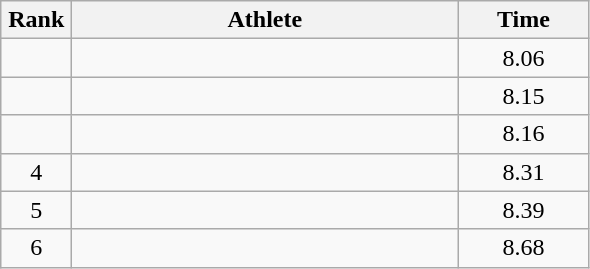<table class=wikitable style="text-align:center">
<tr>
<th width=40>Rank</th>
<th width=250>Athlete</th>
<th width=80>Time</th>
</tr>
<tr>
<td></td>
<td align=left></td>
<td>8.06</td>
</tr>
<tr>
<td></td>
<td align=left></td>
<td>8.15</td>
</tr>
<tr>
<td></td>
<td align=left></td>
<td>8.16</td>
</tr>
<tr>
<td>4</td>
<td align=left></td>
<td>8.31</td>
</tr>
<tr>
<td>5</td>
<td align=left></td>
<td>8.39</td>
</tr>
<tr>
<td>6</td>
<td align=left></td>
<td>8.68</td>
</tr>
</table>
